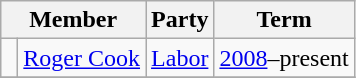<table class="wikitable">
<tr>
<th colspan="2">Member</th>
<th>Party</th>
<th>Term</th>
</tr>
<tr>
<td> </td>
<td><a href='#'>Roger Cook</a></td>
<td><a href='#'>Labor</a></td>
<td><a href='#'>2008</a>–present</td>
</tr>
<tr>
</tr>
</table>
